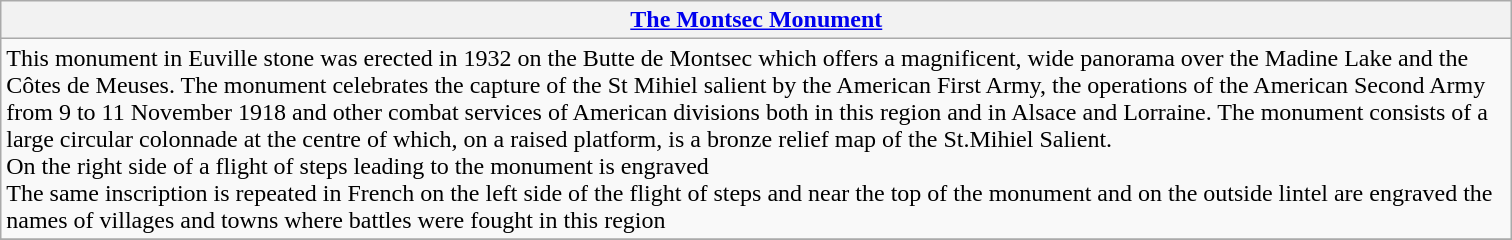<table class="wikitable sortable">
<tr>
<th scope="col" style="width:1000px;"><a href='#'>The Montsec Monument</a></th>
</tr>
<tr>
<td>This monument in Euville stone was erected in 1932 on the Butte de Montsec which offers a magnificent, wide panorama over the Madine Lake and the Côtes de Meuses. The monument celebrates the capture of the St Mihiel salient by the American First Army, the operations of the American Second Army from 9 to 11 November 1918 and other combat services of American divisions both in this region and in Alsace and Lorraine. The monument consists of a large circular colonnade at the centre of which, on a raised platform, is a bronze relief map of the St.Mihiel Salient.<br>On the right side of a flight of steps leading to the monument is engraved <br>The same inscription is repeated in French on the left side of the flight of steps and near the top of the monument and on the outside lintel are engraved the names of villages and towns where battles were fought in this region 

</td>
</tr>
<tr>
</tr>
</table>
